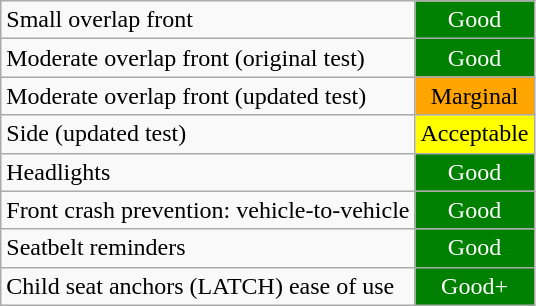<table class="wikitable">
<tr>
<td>Small overlap front</td>
<td style="text-align:center;color:white;background: green">Good</td>
</tr>
<tr>
<td>Moderate overlap front (original test)</td>
<td style="text-align:center;color:white;background: green">Good</td>
</tr>
<tr>
<td>Moderate overlap front (updated test)</td>
<td style="text-align:center;color:black;background: orange">Marginal</td>
</tr>
<tr>
<td>Side (updated test)</td>
<td style="text-align:center;color:black;background: yellow">Acceptable</td>
</tr>
<tr>
<td>Headlights</td>
<td style="text-align:center;color:white;background: green">Good</td>
</tr>
<tr>
<td>Front crash prevention: vehicle-to-vehicle</td>
<td style="text-align:center;color:white;background: green">Good</td>
</tr>
<tr>
<td>Seatbelt reminders</td>
<td style="text-align:center;color:white;background: green">Good</td>
</tr>
<tr>
<td>Child seat anchors (LATCH) ease of use</td>
<td style="text-align:center;color:white;background: green">Good+</td>
</tr>
</table>
